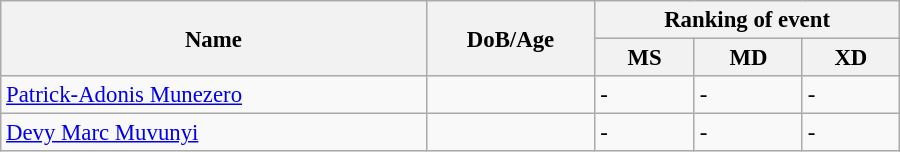<table class="wikitable" style="width:600px; font-size:95%;">
<tr>
<th rowspan="2" align="left">Name</th>
<th rowspan="2" align="left">DoB/Age</th>
<th colspan="3" align="center">Ranking of event</th>
</tr>
<tr>
<th align="center">MS</th>
<th>MD</th>
<th align="center">XD</th>
</tr>
<tr>
<td><a href='#'>Patrick-Adonis Munezero</a></td>
<td></td>
<td>-</td>
<td>-</td>
<td>-</td>
</tr>
<tr>
<td><a href='#'>Devy Marc Muvunyi</a></td>
<td></td>
<td>-</td>
<td>-</td>
<td>-</td>
</tr>
</table>
